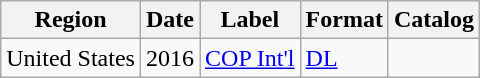<table class="wikitable">
<tr>
<th>Region</th>
<th>Date</th>
<th>Label</th>
<th>Format</th>
<th>Catalog</th>
</tr>
<tr>
<td>United States</td>
<td>2016</td>
<td><a href='#'>COP Int'l</a></td>
<td><a href='#'>DL</a></td>
<td></td>
</tr>
</table>
